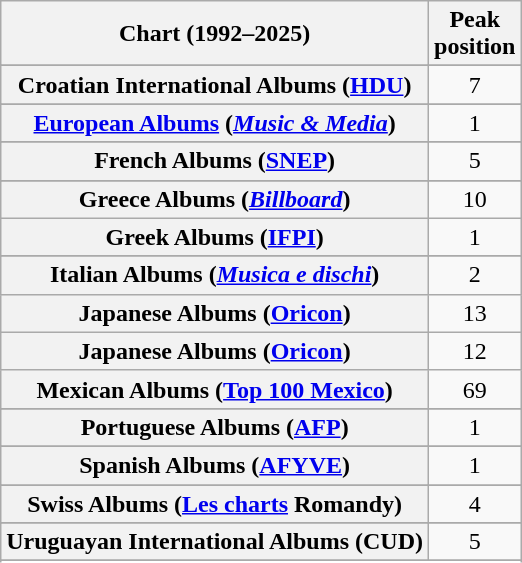<table class="wikitable sortable plainrowheaders" style="text-align:center">
<tr>
<th scope="col">Chart (1992–2025)</th>
<th scope="col">Peak<br>position</th>
</tr>
<tr>
</tr>
<tr>
</tr>
<tr>
</tr>
<tr>
</tr>
<tr>
</tr>
<tr>
</tr>
<tr>
<th scope="row">Croatian International Albums (<a href='#'>HDU</a>)</th>
<td>7</td>
</tr>
<tr>
</tr>
<tr>
</tr>
<tr>
</tr>
<tr>
<th scope="row"><a href='#'>European Albums</a> (<em><a href='#'>Music & Media</a></em>)</th>
<td>1</td>
</tr>
<tr>
</tr>
<tr>
<th scope="row">French Albums (<a href='#'>SNEP</a>)</th>
<td>5</td>
</tr>
<tr>
</tr>
<tr>
<th scope="row">Greece Albums (<em><a href='#'>Billboard</a></em>)</th>
<td>10</td>
</tr>
<tr>
<th scope="row">Greek Albums (<a href='#'>IFPI</a>)</th>
<td>1</td>
</tr>
<tr>
</tr>
<tr>
</tr>
<tr>
<th scope="row">Italian Albums (<em><a href='#'>Musica e dischi</a></em>)</th>
<td>2</td>
</tr>
<tr>
<th scope="row">Japanese Albums (<a href='#'>Oricon</a>)</th>
<td>13</td>
</tr>
<tr>
<th scope="row">Japanese Albums (<a href='#'>Oricon</a>)<br></th>
<td>12</td>
</tr>
<tr>
<th scope="row">Mexican Albums (<a href='#'>Top 100 Mexico</a>)</th>
<td>69</td>
</tr>
<tr>
</tr>
<tr>
</tr>
<tr>
</tr>
<tr>
<th scope="row">Portuguese Albums (<a href='#'>AFP</a>)</th>
<td style="text-align:center;">1</td>
</tr>
<tr>
</tr>
<tr>
<th scope="row">Spanish Albums (<a href='#'>AFYVE</a>)</th>
<td>1</td>
</tr>
<tr>
</tr>
<tr>
</tr>
<tr>
<th scope="row">Swiss Albums (<a href='#'>Les charts</a> Romandy)</th>
<td>4</td>
</tr>
<tr>
</tr>
<tr>
<th scope="row">Uruguayan International Albums (CUD)</th>
<td>5</td>
</tr>
<tr>
</tr>
<tr>
</tr>
<tr>
</tr>
</table>
